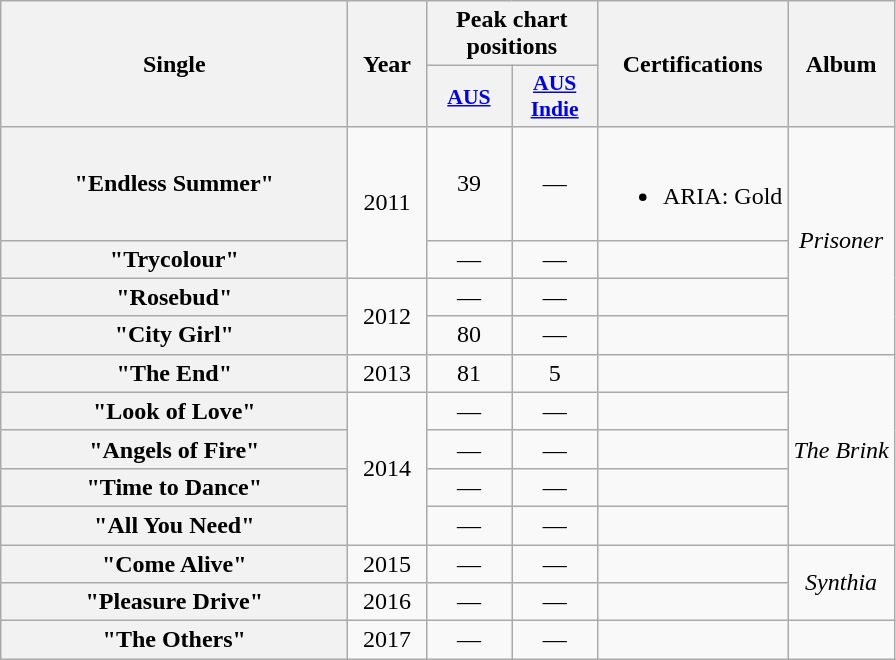<table class="wikitable plainrowheaders" style="text-align:center;">
<tr>
<th scope="col" rowspan="2" style="width:14em;">Single</th>
<th scope="col" rowspan="2" style="width:2.8em;">Year</th>
<th scope="col" colspan="2">Peak chart positions</th>
<th scope="col" rowspan="2">Certifications</th>
<th scope="col" rowspan="2">Album</th>
</tr>
<tr>
<th scope="col" style="width:3.5em; font-size:90%;"><a href='#'>AUS</a><br></th>
<th scope="col" style="width:3.5em; font-size:90%;"><a href='#'>AUS<br>Indie</a><br></th>
</tr>
<tr>
<th scope="row">"Endless Summer"</th>
<td rowspan="2">2011</td>
<td>39</td>
<td>—</td>
<td><br><ul><li>ARIA: Gold</li></ul></td>
<td rowspan="4"><em>Prisoner</em></td>
</tr>
<tr>
<th scope="row">"Trycolour"</th>
<td>—</td>
<td>—</td>
<td></td>
</tr>
<tr>
<th scope="row">"Rosebud"</th>
<td rowspan="2">2012</td>
<td>—</td>
<td>—</td>
<td></td>
</tr>
<tr>
<th scope="row">"City Girl"</th>
<td>80</td>
<td>—</td>
<td></td>
</tr>
<tr>
<th scope="row">"The End"</th>
<td>2013</td>
<td>81</td>
<td>5</td>
<td></td>
<td rowspan="5"><em>The Brink</em></td>
</tr>
<tr>
<th scope="row">"Look of Love"</th>
<td rowspan="4">2014</td>
<td>—</td>
<td>—</td>
<td></td>
</tr>
<tr>
<th scope="row">"Angels of Fire"</th>
<td>—</td>
<td>—</td>
<td></td>
</tr>
<tr>
<th scope="row">"Time to Dance"</th>
<td>—</td>
<td>—</td>
<td></td>
</tr>
<tr>
<th scope="row">"All You Need"</th>
<td>—</td>
<td>—</td>
<td></td>
</tr>
<tr>
<th scope="row">"Come Alive"</th>
<td>2015</td>
<td>—</td>
<td>—</td>
<td></td>
<td rowspan="2"><em>Synthia</em></td>
</tr>
<tr>
<th scope="row">"Pleasure Drive"</th>
<td>2016</td>
<td>—</td>
<td>—</td>
<td></td>
</tr>
<tr>
<th scope="row">"The Others"</th>
<td>2017</td>
<td>—</td>
<td>—</td>
<td></td>
<td></td>
</tr>
</table>
